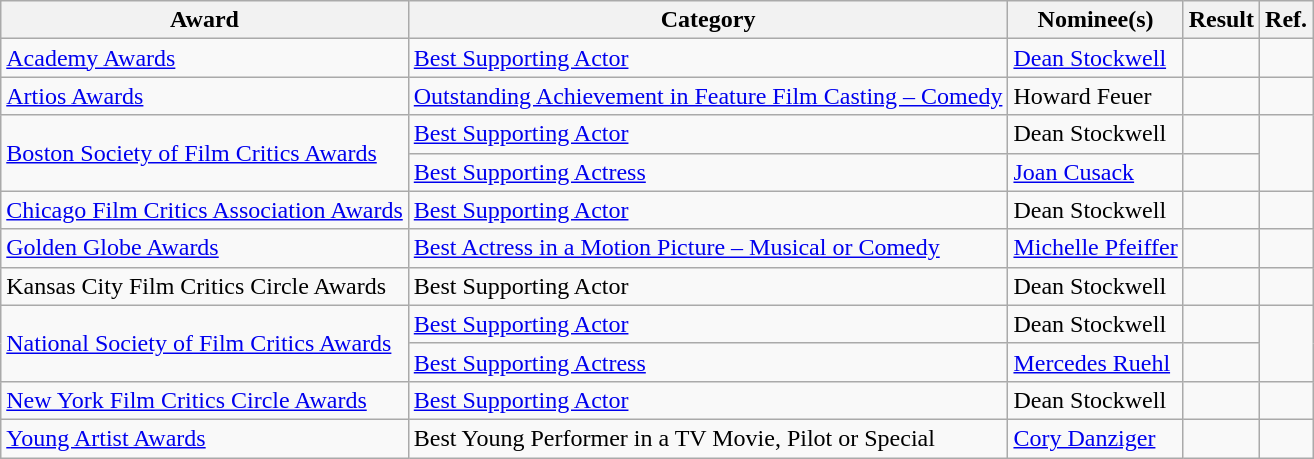<table class="wikitable plainrowheaders">
<tr>
<th>Award</th>
<th>Category</th>
<th>Nominee(s)</th>
<th>Result</th>
<th>Ref.</th>
</tr>
<tr>
<td><a href='#'>Academy Awards</a></td>
<td><a href='#'>Best Supporting Actor</a></td>
<td><a href='#'>Dean Stockwell</a></td>
<td></td>
<td style="text-align:center;"></td>
</tr>
<tr>
<td><a href='#'>Artios Awards</a></td>
<td><a href='#'>Outstanding Achievement in Feature Film Casting – Comedy</a></td>
<td>Howard Feuer</td>
<td></td>
<td style="text-align:center;"></td>
</tr>
<tr>
<td rowspan="2"><a href='#'>Boston Society of Film Critics Awards</a></td>
<td><a href='#'>Best Supporting Actor</a></td>
<td>Dean Stockwell </td>
<td></td>
<td style="text-align:center;" rowspan="2"></td>
</tr>
<tr>
<td><a href='#'>Best Supporting Actress</a></td>
<td><a href='#'>Joan Cusack</a> </td>
<td></td>
</tr>
<tr>
<td><a href='#'>Chicago Film Critics Association Awards</a></td>
<td><a href='#'>Best Supporting Actor</a></td>
<td>Dean Stockwell</td>
<td></td>
<td style="text-align:center;"></td>
</tr>
<tr>
<td><a href='#'>Golden Globe Awards</a></td>
<td><a href='#'>Best Actress in a Motion Picture – Musical or Comedy</a></td>
<td><a href='#'>Michelle Pfeiffer</a></td>
<td></td>
<td style="text-align:center;"></td>
</tr>
<tr>
<td>Kansas City Film Critics Circle Awards</td>
<td>Best Supporting Actor</td>
<td>Dean Stockwell</td>
<td></td>
<td style="text-align:center;"></td>
</tr>
<tr>
<td rowspan="2"><a href='#'>National Society of Film Critics Awards</a></td>
<td><a href='#'>Best Supporting Actor</a></td>
<td>Dean Stockwell </td>
<td></td>
<td style="text-align:center;" rowspan="2"></td>
</tr>
<tr>
<td><a href='#'>Best Supporting Actress</a></td>
<td><a href='#'>Mercedes Ruehl</a></td>
<td></td>
</tr>
<tr>
<td><a href='#'>New York Film Critics Circle Awards</a></td>
<td><a href='#'>Best Supporting Actor</a></td>
<td>Dean Stockwell </td>
<td></td>
<td style="text-align:center;"></td>
</tr>
<tr>
<td><a href='#'>Young Artist Awards</a></td>
<td>Best Young Performer in a TV Movie, Pilot or Special</td>
<td><a href='#'>Cory Danziger</a></td>
<td></td>
<td style="text-align:center;"></td>
</tr>
</table>
